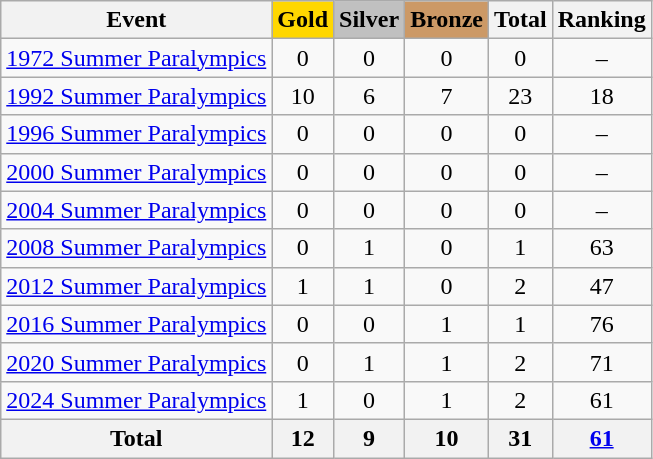<table class="wikitable sortable" style="text-align:center;">
<tr>
<th>Event</th>
<td style="background:gold; font-weight:bold;">Gold</td>
<td style="background:silver; font-weight:bold;">Silver</td>
<td style="background:#cc9966; font-weight:bold;">Bronze</td>
<th>Total</th>
<th>Ranking</th>
</tr>
<tr>
<td> <a href='#'>1972 Summer Paralympics</a></td>
<td>0</td>
<td>0</td>
<td>0</td>
<td>0</td>
<td>–</td>
</tr>
<tr>
<td> <a href='#'>1992 Summer Paralympics</a></td>
<td>10</td>
<td>6</td>
<td>7</td>
<td>23</td>
<td>18</td>
</tr>
<tr>
<td> <a href='#'>1996 Summer Paralympics</a></td>
<td>0</td>
<td>0</td>
<td>0</td>
<td>0</td>
<td>–</td>
</tr>
<tr>
<td> <a href='#'>2000 Summer Paralympics</a></td>
<td>0</td>
<td>0</td>
<td>0</td>
<td>0</td>
<td>–</td>
</tr>
<tr>
<td> <a href='#'>2004 Summer Paralympics</a></td>
<td>0</td>
<td>0</td>
<td>0</td>
<td>0</td>
<td>–</td>
</tr>
<tr>
<td> <a href='#'>2008 Summer Paralympics</a></td>
<td>0</td>
<td>1</td>
<td>0</td>
<td>1</td>
<td>63</td>
</tr>
<tr>
<td> <a href='#'>2012 Summer Paralympics</a></td>
<td>1</td>
<td>1</td>
<td>0</td>
<td>2</td>
<td>47</td>
</tr>
<tr>
<td> <a href='#'>2016 Summer Paralympics</a></td>
<td>0</td>
<td>0</td>
<td>1</td>
<td>1</td>
<td>76</td>
</tr>
<tr>
<td> <a href='#'>2020 Summer Paralympics</a></td>
<td>0</td>
<td>1</td>
<td>1</td>
<td>2</td>
<td>71</td>
</tr>
<tr>
<td> <a href='#'>2024 Summer Paralympics</a></td>
<td>1</td>
<td>0</td>
<td>1</td>
<td>2</td>
<td>61</td>
</tr>
<tr>
<th>Total</th>
<th>12</th>
<th>9</th>
<th>10</th>
<th>31</th>
<th><a href='#'>61</a></th>
</tr>
</table>
